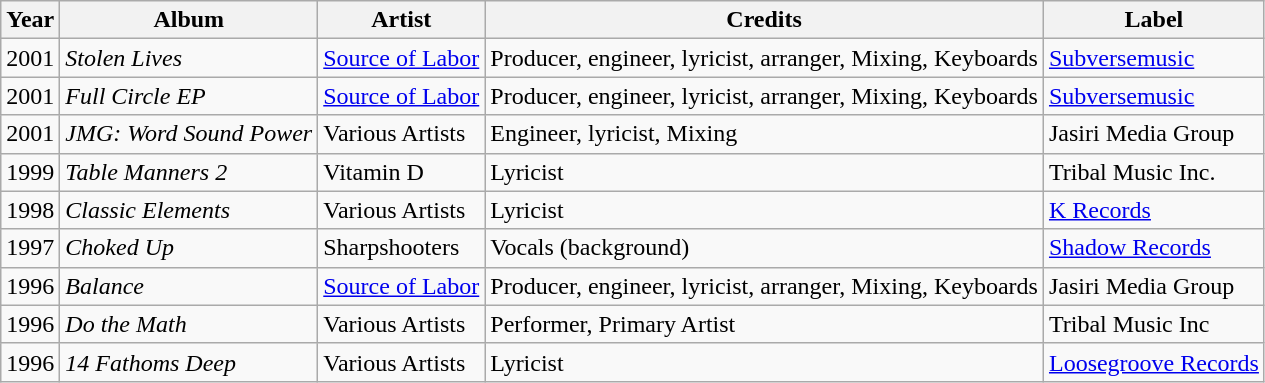<table class="wikitable">
<tr>
<th>Year</th>
<th>Album</th>
<th>Artist</th>
<th>Credits</th>
<th>Label</th>
</tr>
<tr>
<td>2001</td>
<td><em>Stolen Lives</em></td>
<td><a href='#'>Source of Labor</a></td>
<td>Producer, engineer, lyricist, arranger, Mixing, Keyboards</td>
<td><a href='#'>Subversemusic</a></td>
</tr>
<tr>
<td>2001</td>
<td><em>Full Circle EP</em></td>
<td><a href='#'>Source of Labor</a></td>
<td>Producer, engineer, lyricist, arranger, Mixing, Keyboards</td>
<td><a href='#'>Subversemusic</a></td>
</tr>
<tr>
<td>2001</td>
<td><em>JMG: Word Sound Power</em></td>
<td>Various Artists</td>
<td>Engineer, lyricist, Mixing</td>
<td>Jasiri Media Group</td>
</tr>
<tr>
<td>1999</td>
<td><em>Table Manners 2</em></td>
<td>Vitamin D</td>
<td>Lyricist</td>
<td>Tribal Music Inc.</td>
</tr>
<tr>
<td>1998</td>
<td><em>Classic Elements</em></td>
<td>Various Artists</td>
<td>Lyricist</td>
<td><a href='#'>K Records</a></td>
</tr>
<tr>
<td>1997</td>
<td><em>Choked Up</em></td>
<td>Sharpshooters</td>
<td>Vocals (background)</td>
<td><a href='#'>Shadow Records</a></td>
</tr>
<tr>
<td>1996</td>
<td><em>Balance</em></td>
<td><a href='#'>Source of Labor</a></td>
<td>Producer, engineer, lyricist, arranger, Mixing, Keyboards</td>
<td>Jasiri Media Group</td>
</tr>
<tr>
<td>1996</td>
<td><em>Do the Math</em></td>
<td>Various Artists</td>
<td>Performer, Primary Artist</td>
<td>Tribal Music Inc</td>
</tr>
<tr>
<td>1996</td>
<td><em>14 Fathoms Deep</em></td>
<td>Various Artists</td>
<td>Lyricist</td>
<td><a href='#'>Loosegroove Records</a></td>
</tr>
</table>
